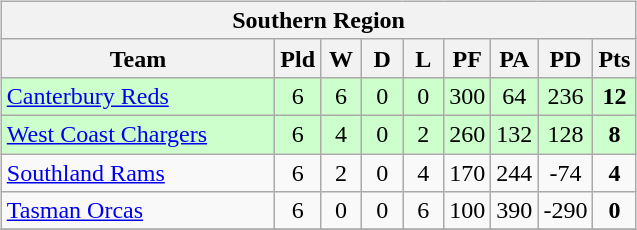<table>
<tr>
<td><br><table class="wikitable" style="text-align:center;">
<tr>
<th colspan=9>Southern Region</th>
</tr>
<tr>
<th width=175>Team</th>
<th width=20 abbr="Played">Pld</th>
<th width=20 abbr="Won">W</th>
<th width=20 abbr="Drawn">D</th>
<th width=20 abbr="Lost">L</th>
<th width=20 abbr="Points for">PF</th>
<th width=20 abbr="Points against">PA</th>
<th width=20 abbr="Points difference">PD</th>
<th width=20 abbr="Points">Pts</th>
</tr>
<tr style="background: #ccffcc;">
<td style="text-align:left;"><a href='#'>Canterbury Reds</a></td>
<td>6</td>
<td>6</td>
<td>0</td>
<td>0</td>
<td>300</td>
<td>64</td>
<td>236</td>
<td><strong>12</strong></td>
</tr>
<tr style="background: #ccffcc;">
<td style="text-align:left;"><a href='#'>West Coast Chargers</a></td>
<td>6</td>
<td>4</td>
<td>0</td>
<td>2</td>
<td>260</td>
<td>132</td>
<td>128</td>
<td><strong>8</strong></td>
</tr>
<tr>
<td style="text-align:left;"><a href='#'>Southland Rams</a></td>
<td>6</td>
<td>2</td>
<td>0</td>
<td>4</td>
<td>170</td>
<td>244</td>
<td>-74</td>
<td><strong>4</strong></td>
</tr>
<tr>
<td style="text-align:left;"><a href='#'>Tasman Orcas</a></td>
<td>6</td>
<td>0</td>
<td>0</td>
<td>6</td>
<td>100</td>
<td>390</td>
<td>-290</td>
<td><strong>0</strong></td>
</tr>
<tr>
</tr>
</table>
</td>
<td><br></td>
</tr>
</table>
